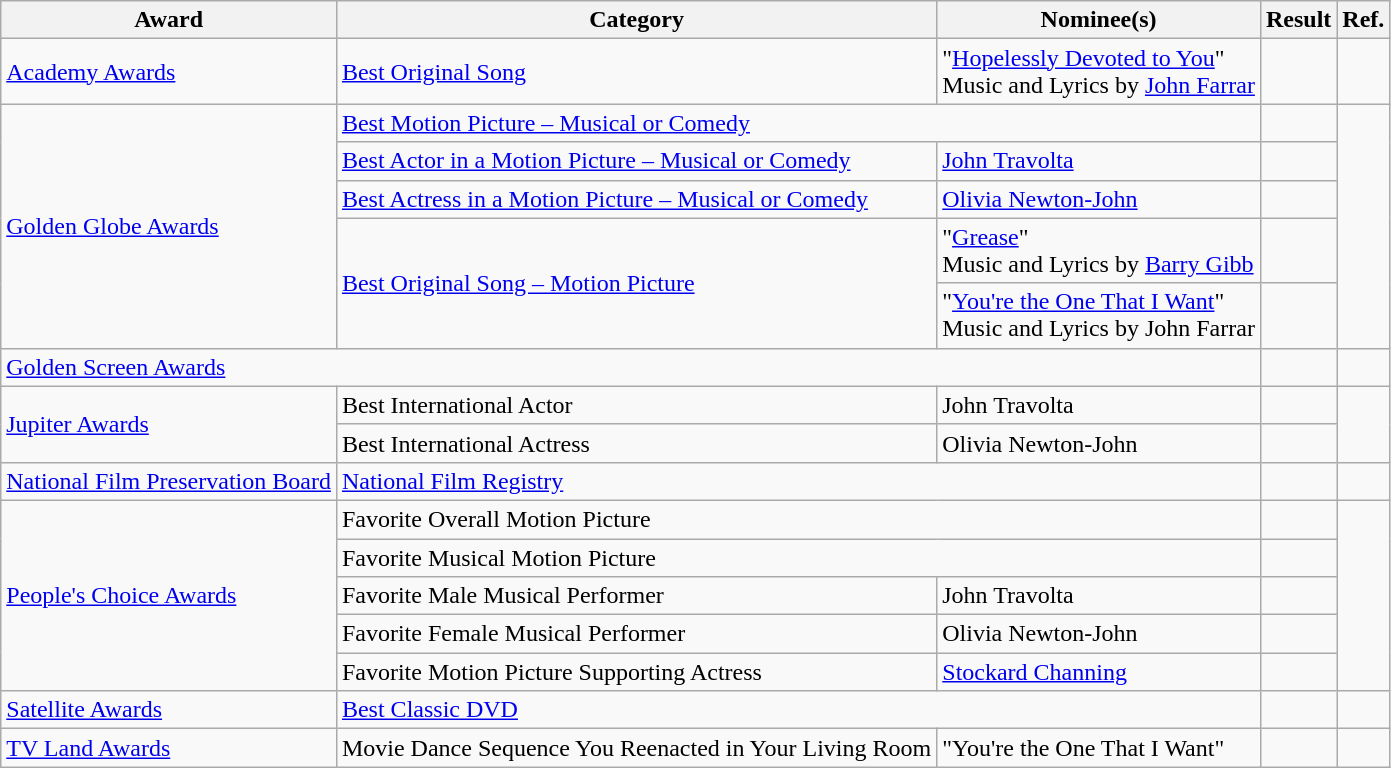<table class="wikitable">
<tr>
<th>Award</th>
<th>Category</th>
<th>Nominee(s)</th>
<th>Result</th>
<th>Ref.</th>
</tr>
<tr>
<td><a href='#'>Academy Awards</a></td>
<td><a href='#'>Best Original Song</a></td>
<td>"<a href='#'>Hopelessly Devoted to You</a>" <br> Music and Lyrics by <a href='#'>John Farrar</a></td>
<td></td>
<td align="center"></td>
</tr>
<tr>
<td rowspan="5"><a href='#'>Golden Globe Awards</a></td>
<td colspan="2"><a href='#'>Best Motion Picture – Musical or Comedy</a></td>
<td></td>
<td align="center" rowspan="5"></td>
</tr>
<tr>
<td><a href='#'>Best Actor in a Motion Picture – Musical or Comedy</a></td>
<td><a href='#'>John Travolta</a></td>
<td></td>
</tr>
<tr>
<td><a href='#'>Best Actress in a Motion Picture – Musical or Comedy</a></td>
<td><a href='#'>Olivia Newton-John</a></td>
<td></td>
</tr>
<tr>
<td rowspan="2"><a href='#'>Best Original Song – Motion Picture</a></td>
<td>"<a href='#'>Grease</a>" <br> Music and Lyrics by <a href='#'>Barry Gibb</a></td>
<td></td>
</tr>
<tr>
<td>"<a href='#'>You're the One That I Want</a>" <br> Music and Lyrics by John Farrar</td>
<td></td>
</tr>
<tr>
<td colspan="3"><a href='#'>Golden Screen Awards</a></td>
<td></td>
<td align="center"></td>
</tr>
<tr>
<td rowspan="2"><a href='#'>Jupiter Awards</a></td>
<td>Best International Actor</td>
<td>John Travolta</td>
<td></td>
<td align="center" rowspan="2"></td>
</tr>
<tr>
<td>Best International Actress</td>
<td>Olivia Newton-John</td>
<td></td>
</tr>
<tr>
<td><a href='#'>National Film Preservation Board</a></td>
<td colspan="2"><a href='#'>National Film Registry</a></td>
<td></td>
<td align="center"></td>
</tr>
<tr>
<td rowspan="5"><a href='#'>People's Choice Awards</a></td>
<td colspan="2">Favorite Overall Motion Picture</td>
<td></td>
<td align="center" rowspan="5"></td>
</tr>
<tr>
<td colspan="2">Favorite Musical Motion Picture</td>
<td></td>
</tr>
<tr>
<td>Favorite Male Musical Performer</td>
<td>John Travolta</td>
<td></td>
</tr>
<tr>
<td>Favorite Female Musical Performer</td>
<td>Olivia Newton-John</td>
<td></td>
</tr>
<tr>
<td>Favorite Motion Picture Supporting Actress</td>
<td><a href='#'>Stockard Channing</a></td>
<td></td>
</tr>
<tr>
<td><a href='#'>Satellite Awards</a></td>
<td colspan="2"><a href='#'>Best Classic DVD</a></td>
<td></td>
<td align="center"></td>
</tr>
<tr>
<td><a href='#'>TV Land Awards</a></td>
<td>Movie Dance Sequence You Reenacted in Your Living Room</td>
<td>"You're the One That I Want"</td>
<td></td>
<td align="center"></td>
</tr>
</table>
